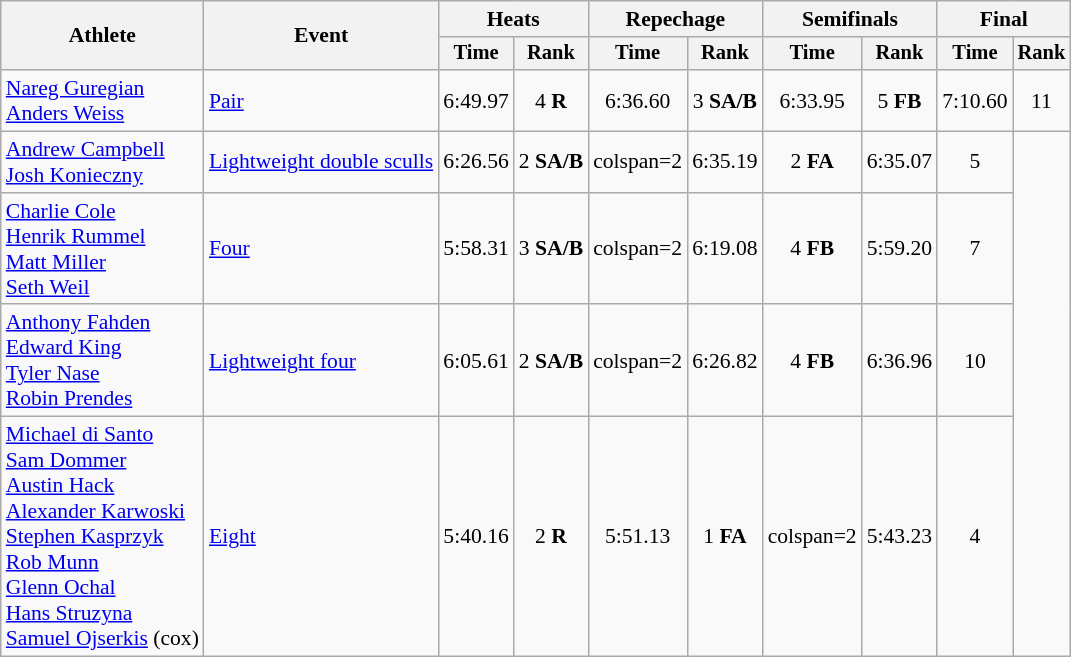<table class=wikitable style=font-size:90%;text-align:center>
<tr>
<th rowspan=2>Athlete</th>
<th rowspan=2>Event</th>
<th colspan=2>Heats</th>
<th colspan=2>Repechage</th>
<th colspan=2>Semifinals</th>
<th colspan=2>Final</th>
</tr>
<tr style=font-size:95%>
<th>Time</th>
<th>Rank</th>
<th>Time</th>
<th>Rank</th>
<th>Time</th>
<th>Rank</th>
<th>Time</th>
<th>Rank</th>
</tr>
<tr>
<td align=left><a href='#'>Nareg Guregian</a><br><a href='#'>Anders Weiss</a></td>
<td align=left><a href='#'>Pair</a></td>
<td>6:49.97</td>
<td>4 <strong>R</strong></td>
<td>6:36.60</td>
<td>3 <strong>SA/B</strong></td>
<td>6:33.95</td>
<td>5 <strong>FB</strong></td>
<td>7:10.60</td>
<td>11</td>
</tr>
<tr>
<td align=left><a href='#'>Andrew Campbell</a><br><a href='#'>Josh Konieczny</a></td>
<td align=left><a href='#'>Lightweight double sculls</a></td>
<td>6:26.56</td>
<td>2 <strong>SA/B</strong></td>
<td>colspan=2 </td>
<td>6:35.19</td>
<td>2 <strong>FA</strong></td>
<td>6:35.07</td>
<td>5</td>
</tr>
<tr>
<td align=left><a href='#'>Charlie Cole</a><br><a href='#'>Henrik Rummel</a><br><a href='#'>Matt Miller</a><br><a href='#'>Seth Weil</a></td>
<td align=left><a href='#'>Four</a></td>
<td>5:58.31</td>
<td>3 <strong>SA/B</strong></td>
<td>colspan=2 </td>
<td>6:19.08</td>
<td>4 <strong>FB</strong></td>
<td>5:59.20</td>
<td>7</td>
</tr>
<tr>
<td align=left><a href='#'>Anthony Fahden</a><br><a href='#'>Edward King</a><br><a href='#'>Tyler Nase</a><br><a href='#'>Robin Prendes</a></td>
<td align=left><a href='#'>Lightweight four</a></td>
<td>6:05.61</td>
<td>2 <strong>SA/B</strong></td>
<td>colspan=2 </td>
<td>6:26.82</td>
<td>4 <strong>FB</strong></td>
<td>6:36.96</td>
<td>10</td>
</tr>
<tr>
<td align=left><a href='#'>Michael di Santo</a><br><a href='#'>Sam Dommer</a><br><a href='#'>Austin Hack</a><br><a href='#'>Alexander Karwoski</a><br><a href='#'>Stephen Kasprzyk</a><br><a href='#'>Rob Munn</a><br><a href='#'>Glenn Ochal</a><br><a href='#'>Hans Struzyna</a><br><a href='#'>Samuel Ojserkis</a> (cox)</td>
<td align=left><a href='#'>Eight</a></td>
<td>5:40.16</td>
<td>2 <strong>R</strong></td>
<td>5:51.13</td>
<td>1 <strong>FA</strong></td>
<td>colspan=2 </td>
<td>5:43.23</td>
<td>4</td>
</tr>
</table>
